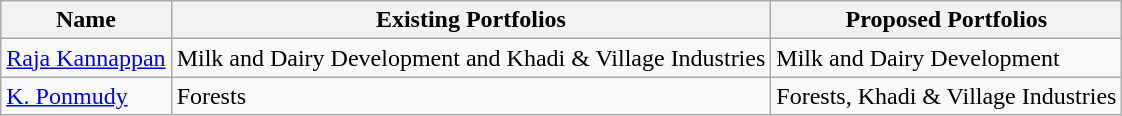<table class="wikitable sortable" style="text-align:left;"style="font-size: 85%">
<tr>
<th>Name</th>
<th>Existing Portfolios</th>
<th>Proposed Portfolios</th>
</tr>
<tr>
<td><a href='#'>Raja Kannappan</a></td>
<td>Milk and Dairy Development and Khadi & Village Industries</td>
<td>Milk and Dairy Development</td>
</tr>
<tr>
<td><a href='#'>K. Ponmudy</a></td>
<td>Forests</td>
<td>Forests, Khadi & Village Industries</td>
</tr>
</table>
